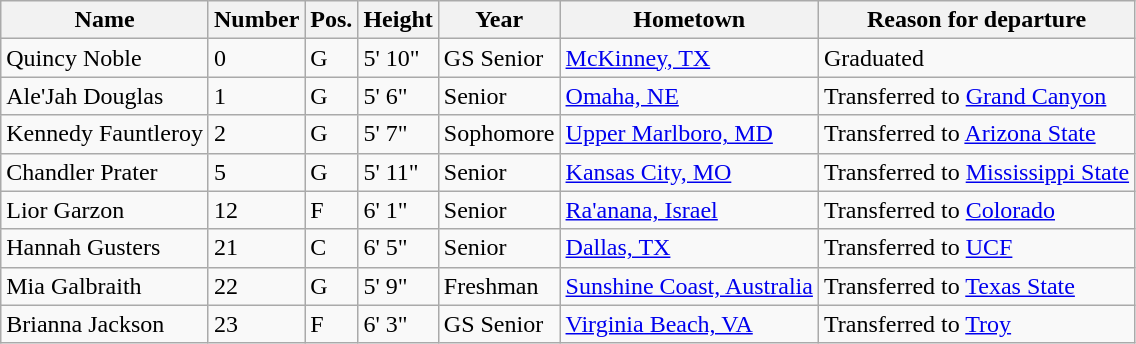<table class="wikitable sortable" border="1">
<tr>
<th>Name</th>
<th>Number</th>
<th>Pos.</th>
<th>Height</th>
<th>Year</th>
<th>Hometown</th>
<th class="unsortable">Reason for departure</th>
</tr>
<tr>
<td>Quincy Noble</td>
<td>0</td>
<td>G</td>
<td>5' 10"</td>
<td>GS Senior</td>
<td><a href='#'>McKinney, TX</a></td>
<td>Graduated</td>
</tr>
<tr>
<td>Ale'Jah Douglas</td>
<td>1</td>
<td>G</td>
<td>5' 6"</td>
<td>Senior</td>
<td><a href='#'>Omaha, NE</a></td>
<td>Transferred to <a href='#'>Grand Canyon</a></td>
</tr>
<tr>
<td>Kennedy Fauntleroy</td>
<td>2</td>
<td>G</td>
<td>5' 7"</td>
<td>Sophomore</td>
<td><a href='#'>Upper Marlboro, MD</a></td>
<td>Transferred to <a href='#'>Arizona State</a></td>
</tr>
<tr>
<td>Chandler Prater</td>
<td>5</td>
<td>G</td>
<td>5' 11"</td>
<td> Senior</td>
<td><a href='#'>Kansas City, MO</a></td>
<td>Transferred to <a href='#'>Mississippi State</a></td>
</tr>
<tr>
<td>Lior Garzon</td>
<td>12</td>
<td>F</td>
<td>6' 1"</td>
<td>Senior</td>
<td><a href='#'>Ra'anana, Israel</a></td>
<td>Transferred to <a href='#'>Colorado</a></td>
</tr>
<tr>
<td>Hannah Gusters</td>
<td>21</td>
<td>C</td>
<td>6' 5"</td>
<td>Senior</td>
<td><a href='#'>Dallas, TX</a></td>
<td>Transferred to <a href='#'>UCF</a></td>
</tr>
<tr>
<td>Mia Galbraith</td>
<td>22</td>
<td>G</td>
<td>5' 9"</td>
<td>Freshman</td>
<td><a href='#'>Sunshine Coast, Australia</a></td>
<td>Transferred to <a href='#'>Texas State</a></td>
</tr>
<tr>
<td>Brianna Jackson</td>
<td>23</td>
<td>F</td>
<td>6' 3"</td>
<td>GS Senior</td>
<td><a href='#'>Virginia Beach, VA</a></td>
<td>Transferred to <a href='#'>Troy</a></td>
</tr>
</table>
